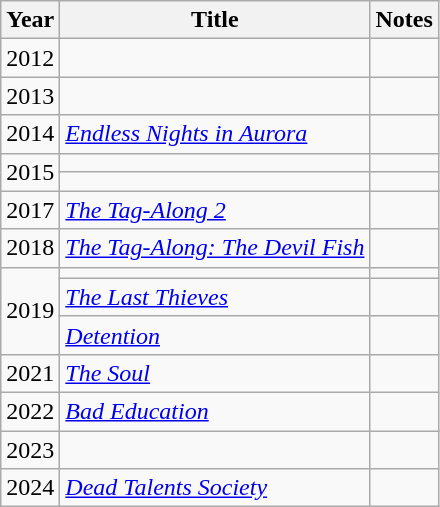<table class="wikitable">
<tr>
<th>Year</th>
<th>Title</th>
<th>Notes</th>
</tr>
<tr>
<td>2012</td>
<td><em></em></td>
<td></td>
</tr>
<tr>
<td>2013</td>
<td><em></em></td>
<td></td>
</tr>
<tr>
<td>2014</td>
<td><em><a href='#'>Endless Nights in Aurora</a></em></td>
<td></td>
</tr>
<tr>
<td rowspan="2">2015</td>
<td><em></em></td>
<td></td>
</tr>
<tr>
<td><em></em></td>
<td></td>
</tr>
<tr>
<td>2017</td>
<td><em><a href='#'>The Tag-Along 2</a></em></td>
<td></td>
</tr>
<tr>
<td>2018</td>
<td><em><a href='#'>The Tag-Along: The Devil Fish</a></em></td>
<td></td>
</tr>
<tr>
<td rowspan="3">2019</td>
<td><em></em></td>
<td></td>
</tr>
<tr>
<td><em><a href='#'>The Last Thieves</a></em></td>
<td></td>
</tr>
<tr>
<td><em><a href='#'>Detention</a></em></td>
<td></td>
</tr>
<tr>
<td>2021</td>
<td><em><a href='#'>The Soul</a></em></td>
<td></td>
</tr>
<tr>
<td>2022</td>
<td><em><a href='#'>Bad Education</a></em></td>
<td></td>
</tr>
<tr>
<td>2023</td>
<td><em></em></td>
<td></td>
</tr>
<tr>
<td>2024</td>
<td><em><a href='#'>Dead Talents Society</a></em></td>
<td></td>
</tr>
</table>
